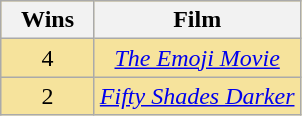<table class="wikitable sortable" rowspan=2 style="text-align: center; background: #f6e39c">
<tr>
<th scope="col" width="55">Wins</th>
<th scope="col" align="center">Film</th>
</tr>
<tr>
<td>4</td>
<td><em><a href='#'>The Emoji Movie</a></em></td>
</tr>
<tr>
<td>2</td>
<td><em><a href='#'>Fifty Shades Darker</a></em></td>
</tr>
</table>
